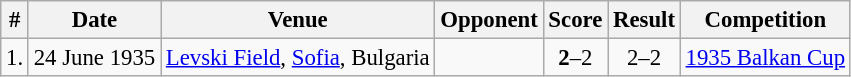<table class="wikitable" style="font-size: 95%;">
<tr>
<th>#</th>
<th>Date</th>
<th>Venue</th>
<th>Opponent</th>
<th>Score</th>
<th>Result</th>
<th>Competition</th>
</tr>
<tr>
<td>1.</td>
<td>24 June 1935</td>
<td><a href='#'>Levski Field</a>, <a href='#'>Sofia</a>, Bulgaria</td>
<td></td>
<td align="center"><strong>2</strong>–2</td>
<td align="center">2–2</td>
<td><a href='#'>1935 Balkan Cup</a></td>
</tr>
</table>
